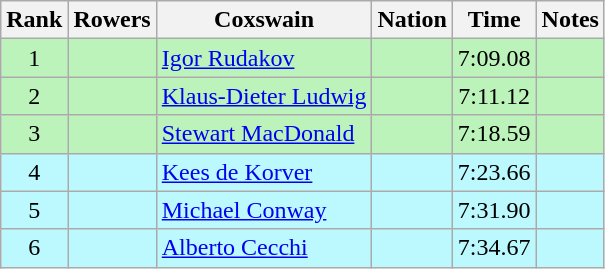<table class="wikitable sortable" style="text-align:center">
<tr>
<th>Rank</th>
<th>Rowers</th>
<th>Coxswain</th>
<th>Nation</th>
<th>Time</th>
<th>Notes</th>
</tr>
<tr bgcolor=bbf3bb>
<td>1</td>
<td align=left></td>
<td align=left><a href='#'>Igor Rudakov</a></td>
<td align=left></td>
<td>7:09.08</td>
<td></td>
</tr>
<tr bgcolor=bbf3bb>
<td>2</td>
<td align=left></td>
<td align=left><a href='#'>Klaus-Dieter Ludwig</a></td>
<td align=left></td>
<td>7:11.12</td>
<td></td>
</tr>
<tr bgcolor=bbf3bb>
<td>3</td>
<td align=left></td>
<td align=left><a href='#'>Stewart MacDonald</a></td>
<td align=left></td>
<td>7:18.59</td>
<td></td>
</tr>
<tr bgcolor=bbf9ff>
<td>4</td>
<td align=left></td>
<td align=left><a href='#'>Kees de Korver</a></td>
<td align=left></td>
<td>7:23.66</td>
<td></td>
</tr>
<tr bgcolor=bbf9ff>
<td>5</td>
<td align=left></td>
<td align=left><a href='#'>Michael Conway</a></td>
<td align=left></td>
<td>7:31.90</td>
<td></td>
</tr>
<tr bgcolor=bbf9ff>
<td>6</td>
<td align=left></td>
<td align=left><a href='#'>Alberto Cecchi</a></td>
<td align=left></td>
<td>7:34.67</td>
<td></td>
</tr>
</table>
